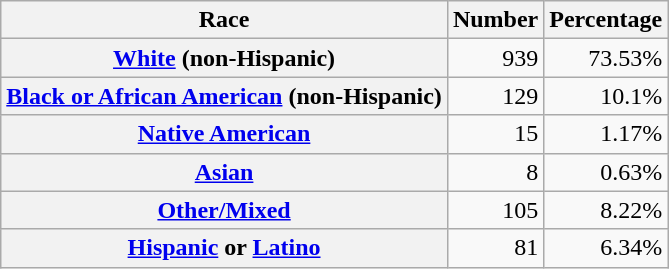<table class="wikitable" style="text-align:right">
<tr>
<th scope="col">Race</th>
<th scope="col">Number</th>
<th scope="col">Percentage</th>
</tr>
<tr>
<th scope="row"><a href='#'>White</a> (non-Hispanic)</th>
<td>939</td>
<td>73.53%</td>
</tr>
<tr>
<th scope="row"><a href='#'>Black or African American</a> (non-Hispanic)</th>
<td>129</td>
<td>10.1%</td>
</tr>
<tr>
<th scope="row"><a href='#'>Native American</a></th>
<td>15</td>
<td>1.17%</td>
</tr>
<tr>
<th scope="row"><a href='#'>Asian</a></th>
<td>8</td>
<td>0.63%</td>
</tr>
<tr>
<th scope="row"><a href='#'>Other/Mixed</a></th>
<td>105</td>
<td>8.22%</td>
</tr>
<tr>
<th scope="row"><a href='#'>Hispanic</a> or <a href='#'>Latino</a></th>
<td>81</td>
<td>6.34%</td>
</tr>
</table>
